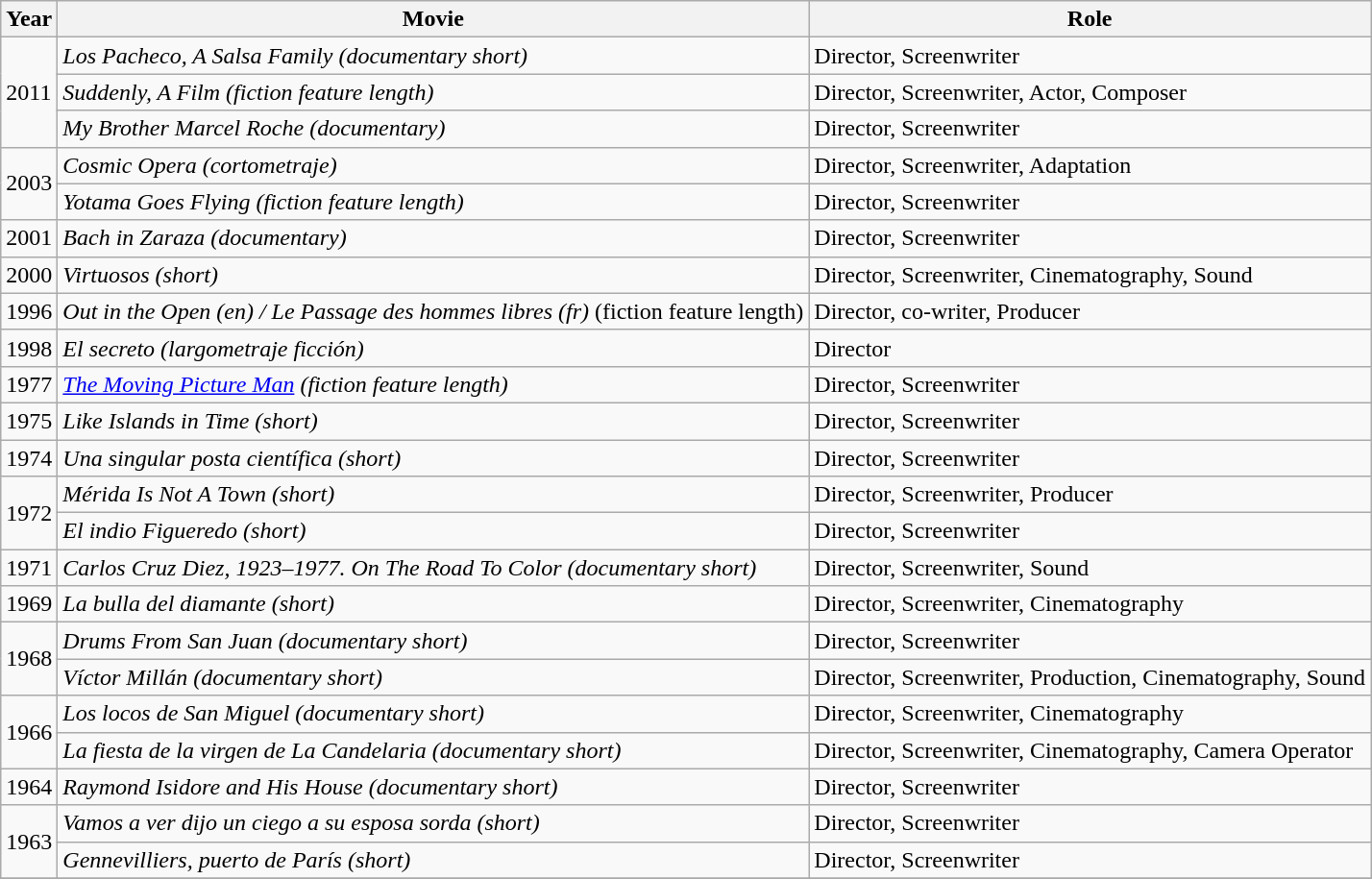<table class="wikitable">
<tr>
<th>Year</th>
<th>Movie</th>
<th>Role</th>
</tr>
<tr>
<td rowspan="3">2011</td>
<td><em>Los Pacheco, A Salsa Family (documentary short)</em></td>
<td>Director, Screenwriter</td>
</tr>
<tr>
<td><em>Suddenly, A Film (fiction feature length)</em></td>
<td>Director, Screenwriter, Actor, Composer</td>
</tr>
<tr>
<td><em>My Brother Marcel Roche (documentary)</em></td>
<td>Director, Screenwriter</td>
</tr>
<tr>
<td rowspan="2">2003</td>
<td><em>Cosmic Opera (cortometraje)</em></td>
<td>Director, Screenwriter, Adaptation</td>
</tr>
<tr>
<td><em>Yotama Goes Flying (fiction feature length) </em></td>
<td>Director, Screenwriter</td>
</tr>
<tr>
<td rowspan="1">2001</td>
<td><em>Bach in Zaraza (documentary)</em></td>
<td>Director, Screenwriter</td>
</tr>
<tr>
<td rowspan="1">2000</td>
<td><em>Virtuosos (short)</em></td>
<td>Director, Screenwriter, Cinematography, Sound</td>
</tr>
<tr>
<td rowspan="1">1996</td>
<td><em>Out in the Open (en) / Le Passage des hommes libres (fr)</em> (fiction feature length)</td>
<td>Director, co-writer, Producer</td>
</tr>
<tr>
<td rowspan="1">1998</td>
<td><em>El secreto (largometraje ficción)</em></td>
<td>Director</td>
</tr>
<tr>
<td rowspan="1">1977</td>
<td><em><a href='#'>The Moving Picture Man</a> (fiction feature length)</em></td>
<td>Director, Screenwriter</td>
</tr>
<tr>
<td rowspan="1">1975</td>
<td><em>Like Islands in Time (short)</em></td>
<td>Director, Screenwriter</td>
</tr>
<tr>
<td rowspan="1">1974</td>
<td><em>Una singular posta científica (short)</em></td>
<td>Director, Screenwriter</td>
</tr>
<tr>
<td rowspan="2">1972</td>
<td><em>Mérida Is Not A Town (short)</em></td>
<td>Director, Screenwriter, Producer</td>
</tr>
<tr>
<td><em>El indio Figueredo (short)</em></td>
<td>Director, Screenwriter</td>
</tr>
<tr>
<td rowspan="1">1971</td>
<td><em>Carlos Cruz Diez, 1923–1977. On The Road To Color (documentary short)</em></td>
<td>Director, Screenwriter, Sound</td>
</tr>
<tr>
<td rowspan="1">1969</td>
<td><em>La bulla del diamante (short)</em></td>
<td>Director, Screenwriter, Cinematography</td>
</tr>
<tr>
<td rowspan="2">1968</td>
<td><em>Drums From San Juan (documentary short)</em></td>
<td>Director, Screenwriter</td>
</tr>
<tr>
<td><em>Víctor Millán (documentary short)</em></td>
<td>Director, Screenwriter, Production, Cinematography, Sound</td>
</tr>
<tr>
<td rowspan="2">1966</td>
<td><em>Los locos de San Miguel (documentary short)</em></td>
<td>Director, Screenwriter, Cinematography</td>
</tr>
<tr>
<td><em>La fiesta de la virgen de La Candelaria (documentary short)</em></td>
<td>Director, Screenwriter, Cinematography, Camera Operator</td>
</tr>
<tr>
<td rowspan="1">1964</td>
<td><em>Raymond Isidore and His House (documentary short)</em></td>
<td>Director, Screenwriter</td>
</tr>
<tr>
<td rowspan="2">1963</td>
<td><em>Vamos a ver dijo un ciego a su esposa sorda (short)</em></td>
<td>Director, Screenwriter</td>
</tr>
<tr>
<td><em>Gennevilliers, puerto de París (short)</em></td>
<td>Director, Screenwriter</td>
</tr>
<tr>
</tr>
</table>
